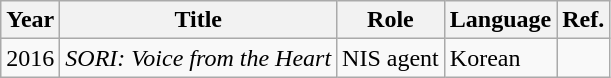<table class="wikitable">
<tr>
<th>Year</th>
<th>Title</th>
<th>Role</th>
<th>Language</th>
<th>Ref.</th>
</tr>
<tr>
<td>2016</td>
<td><em>SORI: Voice from the Heart</em></td>
<td>NIS agent</td>
<td>Korean</td>
<td></td>
</tr>
</table>
